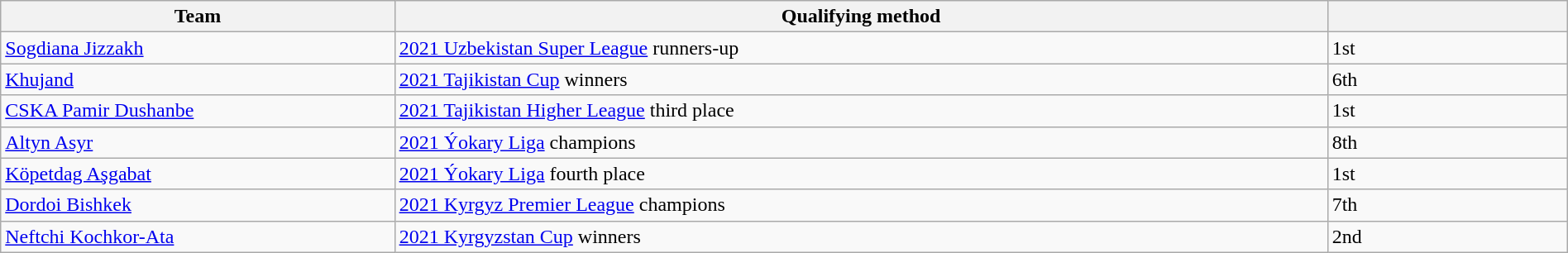<table class="wikitable" style="table-layout:fixed;width:100%;">
<tr>
<th width=25%>Team</th>
<th width=60%>Qualifying method</th>
<th width=15%> </th>
</tr>
<tr>
<td> <a href='#'>Sogdiana Jizzakh</a></td>
<td><a href='#'>2021 Uzbekistan Super League</a> runners-up</td>
<td>1st</td>
</tr>
<tr>
<td> <a href='#'>Khujand</a></td>
<td><a href='#'>2021 Tajikistan Cup</a> winners</td>
<td>6th </td>
</tr>
<tr>
<td> <a href='#'>CSKA Pamir Dushanbe</a></td>
<td><a href='#'>2021 Tajikistan Higher League</a> third place</td>
<td>1st</td>
</tr>
<tr>
<td> <a href='#'>Altyn Asyr</a></td>
<td><a href='#'>2021 Ýokary Liga</a> champions</td>
<td>8th </td>
</tr>
<tr>
<td> <a href='#'>Köpetdag Aşgabat</a></td>
<td><a href='#'>2021 Ýokary Liga</a> fourth place</td>
<td>1st</td>
</tr>
<tr>
<td> <a href='#'>Dordoi Bishkek</a></td>
<td><a href='#'>2021 Kyrgyz Premier League</a> champions</td>
<td>7th </td>
</tr>
<tr>
<td> <a href='#'>Neftchi Kochkor-Ata</a></td>
<td><a href='#'>2021 Kyrgyzstan Cup</a> winners</td>
<td>2nd </td>
</tr>
</table>
